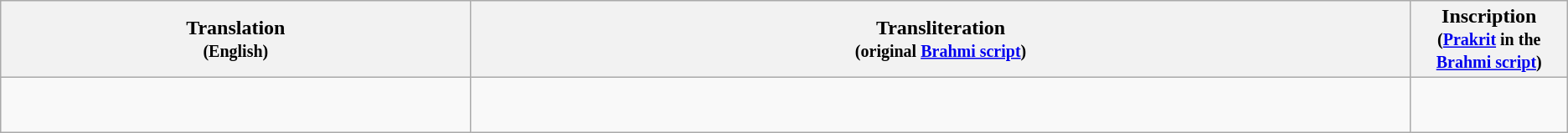<table class="wikitable centre">
<tr>
<th scope="col" align=left>Translation<br><small>(English)</small></th>
<th>Transliteration<br><small>(original <a href='#'>Brahmi script</a>)</small></th>
<th>Inscription<br><small>(<a href='#'>Prakrit</a> in the <a href='#'>Brahmi script</a>)</small></th>
</tr>
<tr>
<td align=center width="30%"><br></td>
<td align=left><br></td>
<td align=center width="10%"><br><br></td>
</tr>
</table>
